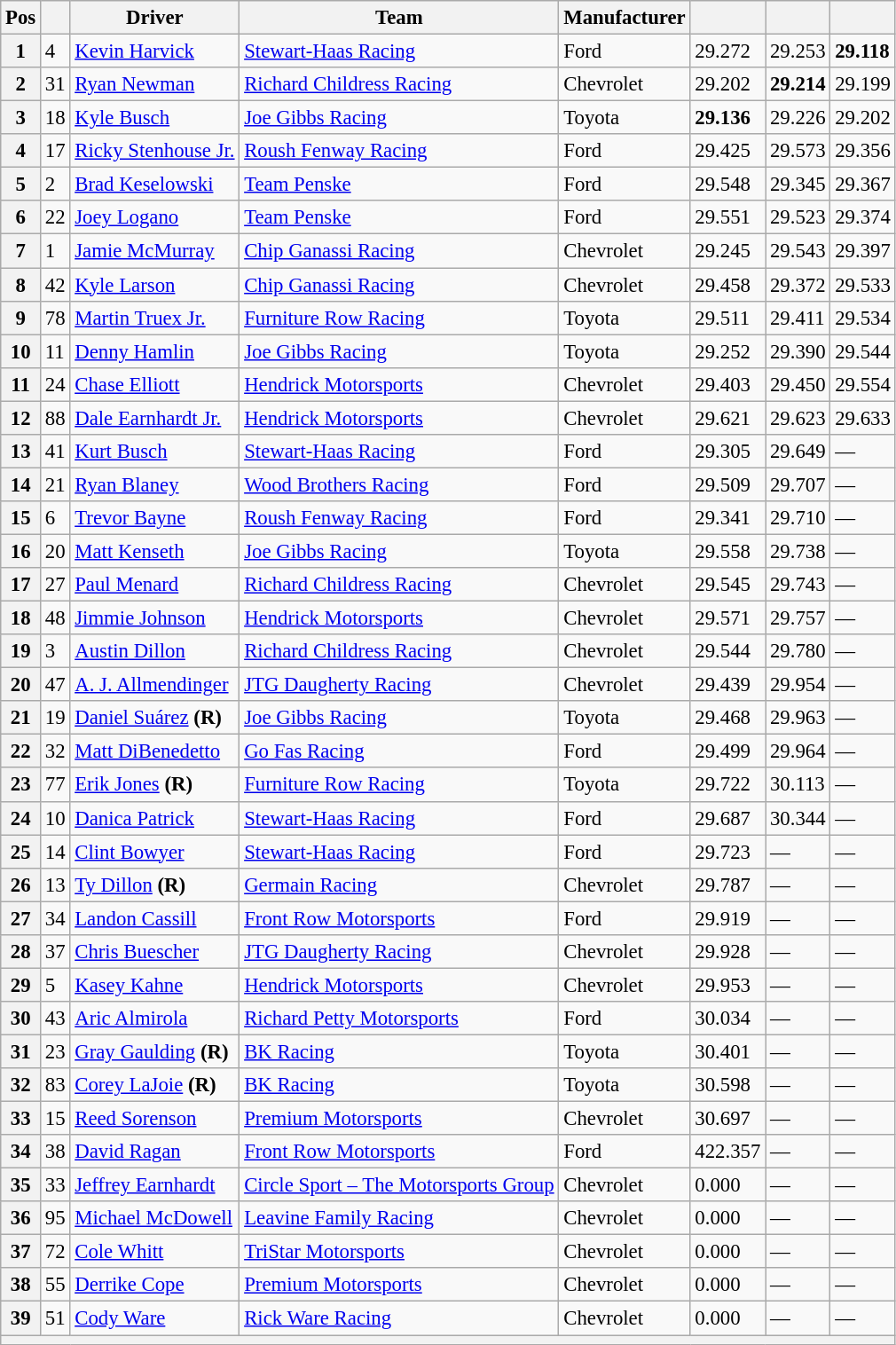<table class="wikitable" style="font-size:95%">
<tr>
<th>Pos</th>
<th></th>
<th>Driver</th>
<th>Team</th>
<th>Manufacturer</th>
<th></th>
<th></th>
<th></th>
</tr>
<tr>
<th>1</th>
<td>4</td>
<td><a href='#'>Kevin Harvick</a></td>
<td><a href='#'>Stewart-Haas Racing</a></td>
<td>Ford</td>
<td>29.272</td>
<td>29.253</td>
<td><strong>29.118</strong></td>
</tr>
<tr>
<th>2</th>
<td>31</td>
<td><a href='#'>Ryan Newman</a></td>
<td><a href='#'>Richard Childress Racing</a></td>
<td>Chevrolet</td>
<td>29.202</td>
<td><strong>29.214</strong></td>
<td>29.199</td>
</tr>
<tr>
<th>3</th>
<td>18</td>
<td><a href='#'>Kyle Busch</a></td>
<td><a href='#'>Joe Gibbs Racing</a></td>
<td>Toyota</td>
<td><strong>29.136</strong></td>
<td>29.226</td>
<td>29.202</td>
</tr>
<tr>
<th>4</th>
<td>17</td>
<td><a href='#'>Ricky Stenhouse Jr.</a></td>
<td><a href='#'>Roush Fenway Racing</a></td>
<td>Ford</td>
<td>29.425</td>
<td>29.573</td>
<td>29.356</td>
</tr>
<tr>
<th>5</th>
<td>2</td>
<td><a href='#'>Brad Keselowski</a></td>
<td><a href='#'>Team Penske</a></td>
<td>Ford</td>
<td>29.548</td>
<td>29.345</td>
<td>29.367</td>
</tr>
<tr>
<th>6</th>
<td>22</td>
<td><a href='#'>Joey Logano</a></td>
<td><a href='#'>Team Penske</a></td>
<td>Ford</td>
<td>29.551</td>
<td>29.523</td>
<td>29.374</td>
</tr>
<tr>
<th>7</th>
<td>1</td>
<td><a href='#'>Jamie McMurray</a></td>
<td><a href='#'>Chip Ganassi Racing</a></td>
<td>Chevrolet</td>
<td>29.245</td>
<td>29.543</td>
<td>29.397</td>
</tr>
<tr>
<th>8</th>
<td>42</td>
<td><a href='#'>Kyle Larson</a></td>
<td><a href='#'>Chip Ganassi Racing</a></td>
<td>Chevrolet</td>
<td>29.458</td>
<td>29.372</td>
<td>29.533</td>
</tr>
<tr>
<th>9</th>
<td>78</td>
<td><a href='#'>Martin Truex Jr.</a></td>
<td><a href='#'>Furniture Row Racing</a></td>
<td>Toyota</td>
<td>29.511</td>
<td>29.411</td>
<td>29.534</td>
</tr>
<tr>
<th>10</th>
<td>11</td>
<td><a href='#'>Denny Hamlin</a></td>
<td><a href='#'>Joe Gibbs Racing</a></td>
<td>Toyota</td>
<td>29.252</td>
<td>29.390</td>
<td>29.544</td>
</tr>
<tr>
<th>11</th>
<td>24</td>
<td><a href='#'>Chase Elliott</a></td>
<td><a href='#'>Hendrick Motorsports</a></td>
<td>Chevrolet</td>
<td>29.403</td>
<td>29.450</td>
<td>29.554</td>
</tr>
<tr>
<th>12</th>
<td>88</td>
<td><a href='#'>Dale Earnhardt Jr.</a></td>
<td><a href='#'>Hendrick Motorsports</a></td>
<td>Chevrolet</td>
<td>29.621</td>
<td>29.623</td>
<td>29.633</td>
</tr>
<tr>
<th>13</th>
<td>41</td>
<td><a href='#'>Kurt Busch</a></td>
<td><a href='#'>Stewart-Haas Racing</a></td>
<td>Ford</td>
<td>29.305</td>
<td>29.649</td>
<td>—</td>
</tr>
<tr>
<th>14</th>
<td>21</td>
<td><a href='#'>Ryan Blaney</a></td>
<td><a href='#'>Wood Brothers Racing</a></td>
<td>Ford</td>
<td>29.509</td>
<td>29.707</td>
<td>—</td>
</tr>
<tr>
<th>15</th>
<td>6</td>
<td><a href='#'>Trevor Bayne</a></td>
<td><a href='#'>Roush Fenway Racing</a></td>
<td>Ford</td>
<td>29.341</td>
<td>29.710</td>
<td>—</td>
</tr>
<tr>
<th>16</th>
<td>20</td>
<td><a href='#'>Matt Kenseth</a></td>
<td><a href='#'>Joe Gibbs Racing</a></td>
<td>Toyota</td>
<td>29.558</td>
<td>29.738</td>
<td>—</td>
</tr>
<tr>
<th>17</th>
<td>27</td>
<td><a href='#'>Paul Menard</a></td>
<td><a href='#'>Richard Childress Racing</a></td>
<td>Chevrolet</td>
<td>29.545</td>
<td>29.743</td>
<td>—</td>
</tr>
<tr>
<th>18</th>
<td>48</td>
<td><a href='#'>Jimmie Johnson</a></td>
<td><a href='#'>Hendrick Motorsports</a></td>
<td>Chevrolet</td>
<td>29.571</td>
<td>29.757</td>
<td>—</td>
</tr>
<tr>
<th>19</th>
<td>3</td>
<td><a href='#'>Austin Dillon</a></td>
<td><a href='#'>Richard Childress Racing</a></td>
<td>Chevrolet</td>
<td>29.544</td>
<td>29.780</td>
<td>—</td>
</tr>
<tr>
<th>20</th>
<td>47</td>
<td><a href='#'>A. J. Allmendinger</a></td>
<td><a href='#'>JTG Daugherty Racing</a></td>
<td>Chevrolet</td>
<td>29.439</td>
<td>29.954</td>
<td>—</td>
</tr>
<tr>
<th>21</th>
<td>19</td>
<td><a href='#'>Daniel Suárez</a> <strong>(R)</strong></td>
<td><a href='#'>Joe Gibbs Racing</a></td>
<td>Toyota</td>
<td>29.468</td>
<td>29.963</td>
<td>—</td>
</tr>
<tr>
<th>22</th>
<td>32</td>
<td><a href='#'>Matt DiBenedetto</a></td>
<td><a href='#'>Go Fas Racing</a></td>
<td>Ford</td>
<td>29.499</td>
<td>29.964</td>
<td>—</td>
</tr>
<tr>
<th>23</th>
<td>77</td>
<td><a href='#'>Erik Jones</a> <strong>(R)</strong></td>
<td><a href='#'>Furniture Row Racing</a></td>
<td>Toyota</td>
<td>29.722</td>
<td>30.113</td>
<td>—</td>
</tr>
<tr>
<th>24</th>
<td>10</td>
<td><a href='#'>Danica Patrick</a></td>
<td><a href='#'>Stewart-Haas Racing</a></td>
<td>Ford</td>
<td>29.687</td>
<td>30.344</td>
<td>—</td>
</tr>
<tr>
<th>25</th>
<td>14</td>
<td><a href='#'>Clint Bowyer</a></td>
<td><a href='#'>Stewart-Haas Racing</a></td>
<td>Ford</td>
<td>29.723</td>
<td>—</td>
<td>—</td>
</tr>
<tr>
<th>26</th>
<td>13</td>
<td><a href='#'>Ty Dillon</a> <strong>(R)</strong></td>
<td><a href='#'>Germain Racing</a></td>
<td>Chevrolet</td>
<td>29.787</td>
<td>—</td>
<td>—</td>
</tr>
<tr>
<th>27</th>
<td>34</td>
<td><a href='#'>Landon Cassill</a></td>
<td><a href='#'>Front Row Motorsports</a></td>
<td>Ford</td>
<td>29.919</td>
<td>—</td>
<td>—</td>
</tr>
<tr>
<th>28</th>
<td>37</td>
<td><a href='#'>Chris Buescher</a></td>
<td><a href='#'>JTG Daugherty Racing</a></td>
<td>Chevrolet</td>
<td>29.928</td>
<td>—</td>
<td>—</td>
</tr>
<tr>
<th>29</th>
<td>5</td>
<td><a href='#'>Kasey Kahne</a></td>
<td><a href='#'>Hendrick Motorsports</a></td>
<td>Chevrolet</td>
<td>29.953</td>
<td>—</td>
<td>—</td>
</tr>
<tr>
<th>30</th>
<td>43</td>
<td><a href='#'>Aric Almirola</a></td>
<td><a href='#'>Richard Petty Motorsports</a></td>
<td>Ford</td>
<td>30.034</td>
<td>—</td>
<td>—</td>
</tr>
<tr>
<th>31</th>
<td>23</td>
<td><a href='#'>Gray Gaulding</a> <strong>(R)</strong></td>
<td><a href='#'>BK Racing</a></td>
<td>Toyota</td>
<td>30.401</td>
<td>—</td>
<td>—</td>
</tr>
<tr>
<th>32</th>
<td>83</td>
<td><a href='#'>Corey LaJoie</a> <strong>(R)</strong></td>
<td><a href='#'>BK Racing</a></td>
<td>Toyota</td>
<td>30.598</td>
<td>—</td>
<td>—</td>
</tr>
<tr>
<th>33</th>
<td>15</td>
<td><a href='#'>Reed Sorenson</a></td>
<td><a href='#'>Premium Motorsports</a></td>
<td>Chevrolet</td>
<td>30.697</td>
<td>—</td>
<td>—</td>
</tr>
<tr>
<th>34</th>
<td>38</td>
<td><a href='#'>David Ragan</a></td>
<td><a href='#'>Front Row Motorsports</a></td>
<td>Ford</td>
<td>422.357</td>
<td>—</td>
<td>—</td>
</tr>
<tr>
<th>35</th>
<td>33</td>
<td><a href='#'>Jeffrey Earnhardt</a></td>
<td><a href='#'>Circle Sport – The Motorsports Group</a></td>
<td>Chevrolet</td>
<td>0.000</td>
<td>—</td>
<td>—</td>
</tr>
<tr>
<th>36</th>
<td>95</td>
<td><a href='#'>Michael McDowell</a></td>
<td><a href='#'>Leavine Family Racing</a></td>
<td>Chevrolet</td>
<td>0.000</td>
<td>—</td>
<td>—</td>
</tr>
<tr>
<th>37</th>
<td>72</td>
<td><a href='#'>Cole Whitt</a></td>
<td><a href='#'>TriStar Motorsports</a></td>
<td>Chevrolet</td>
<td>0.000</td>
<td>—</td>
<td>—</td>
</tr>
<tr>
<th>38</th>
<td>55</td>
<td><a href='#'>Derrike Cope</a></td>
<td><a href='#'>Premium Motorsports</a></td>
<td>Chevrolet</td>
<td>0.000</td>
<td>—</td>
<td>—</td>
</tr>
<tr>
<th>39</th>
<td>51</td>
<td><a href='#'>Cody Ware</a></td>
<td><a href='#'>Rick Ware Racing</a></td>
<td>Chevrolet</td>
<td>0.000</td>
<td>—</td>
<td>—</td>
</tr>
<tr>
<th colspan="8"></th>
</tr>
</table>
